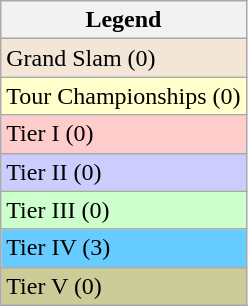<table class="wikitable sortable mw-collapsible mw-collapsed">
<tr>
<th>Legend</th>
</tr>
<tr style="background:#f3e6d7;">
<td>Grand Slam (0)</td>
</tr>
<tr style="background:#ffc;">
<td>Tour Championships (0)</td>
</tr>
<tr bgcolor="#FFCCCC">
<td>Tier I (0)</td>
</tr>
<tr style="background:#ccf;">
<td>Tier II (0)</td>
</tr>
<tr style="background:#cfc;">
<td>Tier III (0)</td>
</tr>
<tr style="background:#6cf;">
<td>Tier IV (3)</td>
</tr>
<tr style="background:#cc9;">
<td>Tier V (0)</td>
</tr>
</table>
